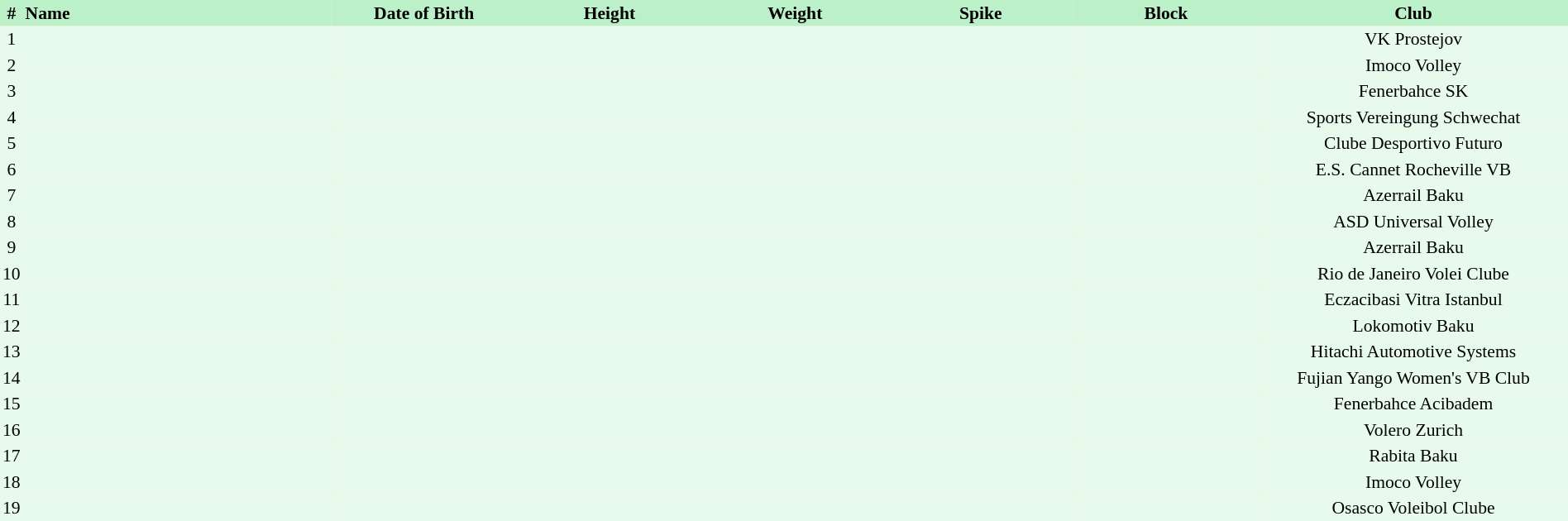<table border=0 cellpadding=2 cellspacing=0  |- bgcolor=#FFECCE style="text-align:center; font-size:90%; width:100%">
<tr bgcolor=#BBF0C9>
<th>#</th>
<th align=left width=20%>Name</th>
<th width=12%>Date of Birth</th>
<th width=12%>Height</th>
<th width=12%>Weight</th>
<th width=12%>Spike</th>
<th width=12%>Block</th>
<th width=20%>Club</th>
</tr>
<tr bgcolor=#E7FAEC>
<td>1</td>
<td align=left></td>
<td align=right></td>
<td></td>
<td></td>
<td></td>
<td></td>
<td>VK Prostejov</td>
</tr>
<tr bgcolor=#E7FAEC>
<td>2</td>
<td align=left></td>
<td align=right></td>
<td></td>
<td></td>
<td></td>
<td></td>
<td>Imoco Volley</td>
</tr>
<tr bgcolor=#E7FAEC>
<td>3</td>
<td align=left></td>
<td align=right></td>
<td></td>
<td></td>
<td></td>
<td></td>
<td>Fenerbahce SK</td>
</tr>
<tr bgcolor=#E7FAEC>
<td>4</td>
<td align=left></td>
<td align=right></td>
<td></td>
<td></td>
<td></td>
<td></td>
<td>Sports Vereingung Schwechat</td>
</tr>
<tr bgcolor=#E7FAEC>
<td>5</td>
<td align=left></td>
<td align=right></td>
<td></td>
<td></td>
<td></td>
<td></td>
<td>Clube Desportivo Futuro</td>
</tr>
<tr bgcolor=#E7FAEC>
<td>6</td>
<td align=left></td>
<td align=right></td>
<td></td>
<td></td>
<td></td>
<td></td>
<td>E.S. Cannet Rocheville VB</td>
</tr>
<tr bgcolor=#E7FAEC>
<td>7</td>
<td align=left></td>
<td align=right></td>
<td></td>
<td></td>
<td></td>
<td></td>
<td>Azerrail Baku</td>
</tr>
<tr bgcolor=#E7FAEC>
<td>8</td>
<td align=left></td>
<td align=right></td>
<td></td>
<td></td>
<td></td>
<td></td>
<td>ASD Universal Volley</td>
</tr>
<tr bgcolor=#E7FAEC>
<td>9</td>
<td align=left></td>
<td align=right></td>
<td></td>
<td></td>
<td></td>
<td></td>
<td>Azerrail Baku</td>
</tr>
<tr bgcolor=#E7FAEC>
<td>10</td>
<td align=left></td>
<td align=right></td>
<td></td>
<td></td>
<td></td>
<td></td>
<td>Rio de Janeiro Volei Clube</td>
</tr>
<tr bgcolor=#E7FAEC>
<td>11</td>
<td align=left></td>
<td align=right></td>
<td></td>
<td></td>
<td></td>
<td></td>
<td>Eczacibasi Vitra Istanbul</td>
</tr>
<tr bgcolor=#E7FAEC>
<td>12</td>
<td align=left></td>
<td align=right></td>
<td></td>
<td></td>
<td></td>
<td></td>
<td>Lokomotiv Baku</td>
</tr>
<tr bgcolor=#E7FAEC>
<td>13</td>
<td align=left></td>
<td align=right></td>
<td></td>
<td></td>
<td></td>
<td></td>
<td>Hitachi Automotive Systems</td>
</tr>
<tr bgcolor=#E7FAEC>
<td>14</td>
<td align=left></td>
<td align=right></td>
<td></td>
<td></td>
<td></td>
<td></td>
<td>Fujian Yango Women's VB Club</td>
</tr>
<tr bgcolor=#E7FAEC>
<td>15</td>
<td align=left></td>
<td align=right></td>
<td></td>
<td></td>
<td></td>
<td></td>
<td>Fenerbahce Acibadem</td>
</tr>
<tr bgcolor=#E7FAEC>
<td>16</td>
<td align=left></td>
<td align=right></td>
<td></td>
<td></td>
<td></td>
<td></td>
<td>Volero Zurich</td>
</tr>
<tr bgcolor=#E7FAEC>
<td>17</td>
<td align=left></td>
<td align=right></td>
<td></td>
<td></td>
<td></td>
<td></td>
<td>Rabita Baku</td>
</tr>
<tr bgcolor=#E7FAEC>
<td>18</td>
<td align=left></td>
<td align=right></td>
<td></td>
<td></td>
<td></td>
<td></td>
<td>Imoco Volley</td>
</tr>
<tr bgcolor=#E7FAEC>
<td>19</td>
<td align=left></td>
<td align=right></td>
<td></td>
<td></td>
<td></td>
<td></td>
<td>Osasco Voleibol Clube</td>
</tr>
</table>
